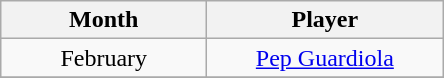<table class="wikitable" style="text-align:center">
<tr>
<th>Month</th>
<th>Player</th>
</tr>
<tr>
<td style="width:130px;">February</td>
<td style="width:150px;"> <a href='#'>Pep Guardiola</a></td>
</tr>
<tr>
</tr>
</table>
